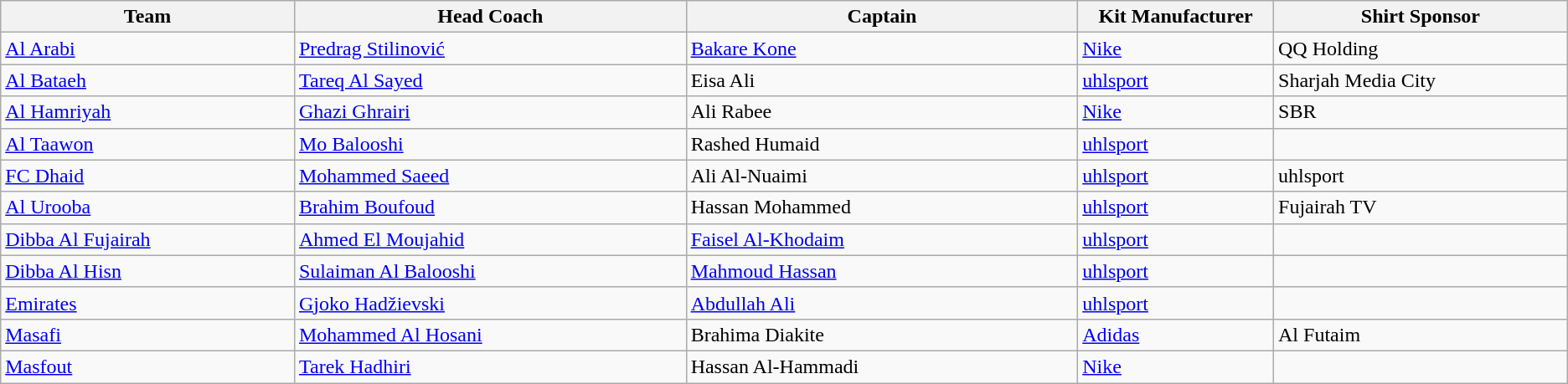<table class="wikitable sortable" style="text-align: left;">
<tr>
<th width=15%>Team</th>
<th width=20%>Head Coach</th>
<th width=20%>Captain</th>
<th width=10%>Kit Manufacturer</th>
<th width=15%>Shirt Sponsor</th>
</tr>
<tr>
<td><a href='#'>Al Arabi</a></td>
<td> <a href='#'>Predrag Stilinović</a></td>
<td> <a href='#'>Bakare Kone</a></td>
<td><a href='#'>Nike</a></td>
<td>QQ Holding</td>
</tr>
<tr>
<td><a href='#'>Al Bataeh</a></td>
<td> <a href='#'>Tareq Al Sayed</a></td>
<td> Eisa Ali</td>
<td><a href='#'>uhlsport</a></td>
<td>Sharjah Media City</td>
</tr>
<tr>
<td><a href='#'>Al Hamriyah</a></td>
<td> <a href='#'>Ghazi Ghrairi</a></td>
<td> Ali Rabee</td>
<td><a href='#'>Nike</a></td>
<td>SBR</td>
</tr>
<tr>
<td><a href='#'>Al Taawon</a></td>
<td> <a href='#'>Mo Balooshi</a></td>
<td> Rashed Humaid</td>
<td><a href='#'>uhlsport</a></td>
<td></td>
</tr>
<tr>
<td><a href='#'>FC Dhaid</a></td>
<td> <a href='#'>Mohammed Saeed</a></td>
<td> Ali Al-Nuaimi</td>
<td><a href='#'>uhlsport</a></td>
<td>uhlsport</td>
</tr>
<tr>
<td><a href='#'>Al Urooba</a></td>
<td> <a href='#'>Brahim Boufoud</a></td>
<td> Hassan Mohammed</td>
<td><a href='#'>uhlsport</a></td>
<td>Fujairah TV</td>
</tr>
<tr>
<td><a href='#'>Dibba Al Fujairah</a></td>
<td> <a href='#'>Ahmed El Moujahid</a></td>
<td> <a href='#'>Faisel Al-Khodaim</a></td>
<td><a href='#'>uhlsport</a></td>
<td></td>
</tr>
<tr>
<td><a href='#'>Dibba Al Hisn</a></td>
<td> <a href='#'>Sulaiman Al Balooshi</a></td>
<td> <a href='#'>Mahmoud Hassan</a></td>
<td><a href='#'>uhlsport</a></td>
<td></td>
</tr>
<tr>
<td><a href='#'>Emirates</a></td>
<td> <a href='#'>Gjoko Hadžievski</a></td>
<td> <a href='#'>Abdullah Ali</a></td>
<td><a href='#'>uhlsport</a></td>
<td></td>
</tr>
<tr>
<td><a href='#'>Masafi</a></td>
<td> <a href='#'>Mohammed Al Hosani</a></td>
<td> Brahima Diakite</td>
<td><a href='#'>Adidas</a></td>
<td>Al Futaim</td>
</tr>
<tr>
<td><a href='#'>Masfout</a></td>
<td> <a href='#'>Tarek Hadhiri</a></td>
<td> Hassan Al-Hammadi</td>
<td><a href='#'>Nike</a></td>
<td></td>
</tr>
</table>
